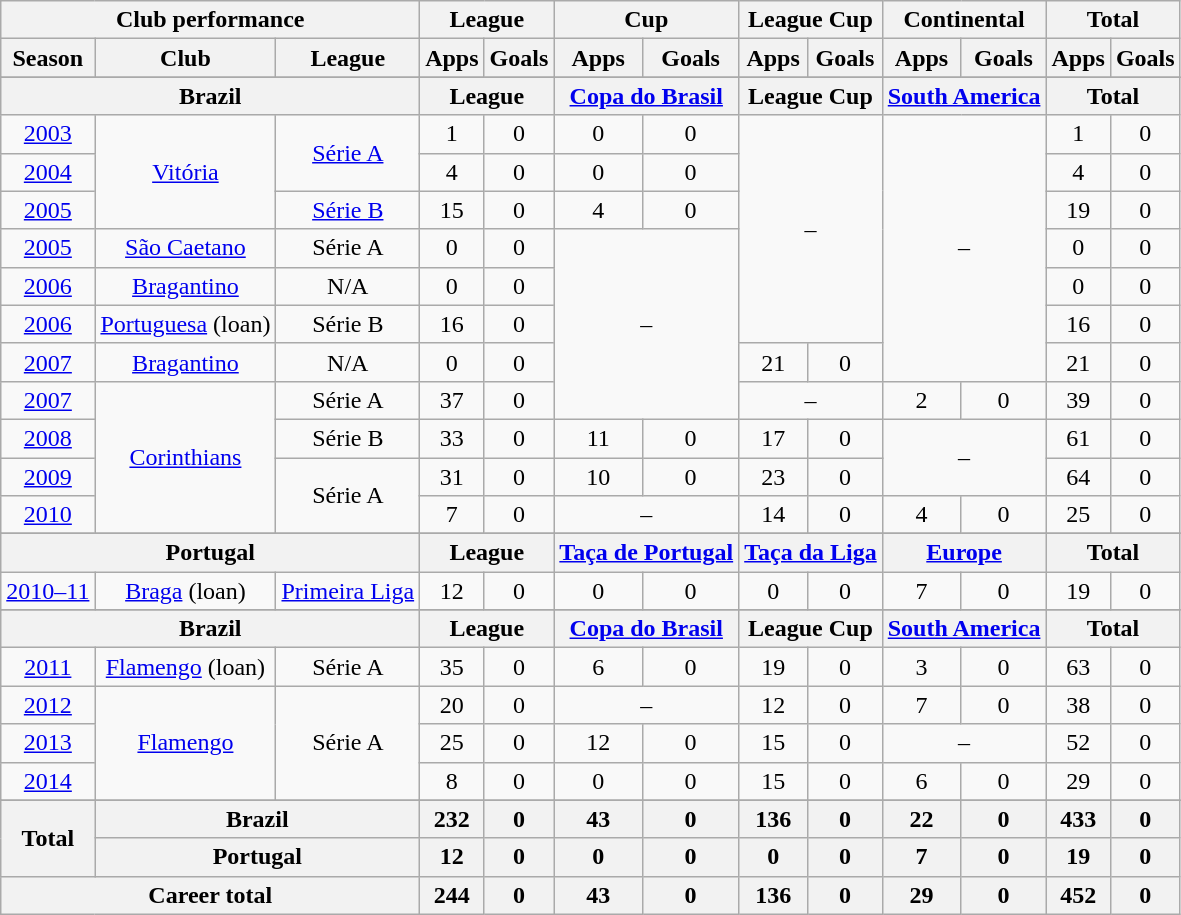<table class="wikitable" style="text-align:center">
<tr>
<th colspan=3>Club performance</th>
<th colspan=2>League</th>
<th colspan=2>Cup</th>
<th colspan=2>League Cup</th>
<th colspan=2>Continental</th>
<th colspan=2>Total</th>
</tr>
<tr>
<th>Season</th>
<th>Club</th>
<th>League</th>
<th>Apps</th>
<th>Goals</th>
<th>Apps</th>
<th>Goals</th>
<th>Apps</th>
<th>Goals</th>
<th>Apps</th>
<th>Goals</th>
<th>Apps</th>
<th>Goals</th>
</tr>
<tr>
</tr>
<tr>
<th colspan=3>Brazil</th>
<th colspan=2>League</th>
<th colspan=2><a href='#'>Copa do Brasil</a></th>
<th colspan=2>League Cup</th>
<th colspan=2><a href='#'>South America</a></th>
<th colspan=2>Total</th>
</tr>
<tr>
<td><a href='#'>2003</a></td>
<td rowspan=3><a href='#'>Vitória</a></td>
<td rowspan=2><a href='#'>Série A</a></td>
<td>1</td>
<td>0</td>
<td>0</td>
<td>0</td>
<td rowspan=6 colspan=2>–</td>
<td rowspan=7 colspan=2>–</td>
<td>1</td>
<td>0</td>
</tr>
<tr>
<td><a href='#'>2004</a></td>
<td>4</td>
<td>0</td>
<td>0</td>
<td>0</td>
<td>4</td>
<td>0</td>
</tr>
<tr>
<td><a href='#'>2005</a></td>
<td><a href='#'>Série B</a></td>
<td>15</td>
<td>0</td>
<td>4</td>
<td>0</td>
<td>19</td>
<td>0</td>
</tr>
<tr>
<td><a href='#'>2005</a></td>
<td><a href='#'>São Caetano</a></td>
<td>Série A</td>
<td>0</td>
<td>0</td>
<td rowspan=5 colspan=2>–</td>
<td>0</td>
<td>0</td>
</tr>
<tr>
<td><a href='#'>2006</a></td>
<td><a href='#'>Bragantino</a></td>
<td>N/A</td>
<td>0</td>
<td>0</td>
<td>0</td>
<td>0</td>
</tr>
<tr>
<td><a href='#'>2006</a></td>
<td><a href='#'>Portuguesa</a> (loan)</td>
<td>Série B</td>
<td>16</td>
<td>0</td>
<td>16</td>
<td>0</td>
</tr>
<tr>
<td><a href='#'>2007</a></td>
<td><a href='#'>Bragantino</a></td>
<td>N/A</td>
<td>0</td>
<td>0</td>
<td>21</td>
<td>0</td>
<td>21</td>
<td>0</td>
</tr>
<tr>
<td><a href='#'>2007</a></td>
<td rowspan=4><a href='#'>Corinthians</a></td>
<td>Série A</td>
<td>37</td>
<td>0</td>
<td colspan=2>–</td>
<td>2</td>
<td>0</td>
<td>39</td>
<td>0</td>
</tr>
<tr>
<td><a href='#'>2008</a></td>
<td>Série B</td>
<td>33</td>
<td>0</td>
<td>11</td>
<td>0</td>
<td>17</td>
<td>0</td>
<td rowspan=2 colspan=2>–</td>
<td>61</td>
<td>0</td>
</tr>
<tr>
<td><a href='#'>2009</a></td>
<td rowspan=2>Série A</td>
<td>31</td>
<td>0</td>
<td>10</td>
<td>0</td>
<td>23</td>
<td>0</td>
<td>64</td>
<td>0</td>
</tr>
<tr>
<td><a href='#'>2010</a></td>
<td>7</td>
<td>0</td>
<td rowspan=1 colspan=2>–</td>
<td>14</td>
<td>0</td>
<td>4</td>
<td>0</td>
<td>25</td>
<td>0</td>
</tr>
<tr>
</tr>
<tr>
<th colspan=3>Portugal</th>
<th colspan=2>League</th>
<th colspan=2><a href='#'>Taça de Portugal</a></th>
<th colspan=2><a href='#'>Taça da Liga</a></th>
<th colspan=2><a href='#'>Europe</a></th>
<th colspan=2>Total</th>
</tr>
<tr>
<td><a href='#'>2010–11</a></td>
<td><a href='#'>Braga</a> (loan)</td>
<td><a href='#'>Primeira Liga</a></td>
<td>12</td>
<td>0</td>
<td>0</td>
<td>0</td>
<td>0</td>
<td>0</td>
<td>7</td>
<td>0</td>
<td>19</td>
<td>0</td>
</tr>
<tr>
</tr>
<tr>
<th colspan=3>Brazil</th>
<th colspan=2>League</th>
<th colspan=2><a href='#'>Copa do Brasil</a></th>
<th colspan=2>League Cup</th>
<th colspan=2><a href='#'>South America</a></th>
<th colspan=2>Total</th>
</tr>
<tr>
<td><a href='#'>2011</a></td>
<td rowspan=1><a href='#'>Flamengo</a> (loan)</td>
<td rowspan=1>Série A</td>
<td>35</td>
<td>0</td>
<td>6</td>
<td>0</td>
<td>19</td>
<td>0</td>
<td>3</td>
<td>0</td>
<td>63</td>
<td>0</td>
</tr>
<tr>
<td><a href='#'>2012</a></td>
<td rowspan=3><a href='#'>Flamengo</a></td>
<td rowspan=3>Série A</td>
<td>20</td>
<td>0</td>
<td rowspan=1 colspan=2>–</td>
<td>12</td>
<td>0</td>
<td>7</td>
<td>0</td>
<td>38</td>
<td>0</td>
</tr>
<tr>
<td><a href='#'>2013</a></td>
<td>25</td>
<td>0</td>
<td>12</td>
<td>0</td>
<td>15</td>
<td>0</td>
<td rowspan=1 colspan=2>–</td>
<td>52</td>
<td>0</td>
</tr>
<tr>
<td><a href='#'>2014</a></td>
<td>8</td>
<td>0</td>
<td>0</td>
<td>0</td>
<td>15</td>
<td>0</td>
<td>6</td>
<td>0</td>
<td>29</td>
<td>0</td>
</tr>
<tr>
</tr>
<tr>
<th rowspan=2>Total</th>
<th colspan=2>Brazil</th>
<th>232</th>
<th>0</th>
<th>43</th>
<th>0</th>
<th>136</th>
<th>0</th>
<th>22</th>
<th>0</th>
<th>433</th>
<th>0</th>
</tr>
<tr>
<th colspan=2>Portugal</th>
<th>12</th>
<th>0</th>
<th>0</th>
<th>0</th>
<th>0</th>
<th>0</th>
<th>7</th>
<th>0</th>
<th>19</th>
<th>0</th>
</tr>
<tr>
<th colspan=3>Career total</th>
<th>244</th>
<th>0</th>
<th>43</th>
<th>0</th>
<th>136</th>
<th>0</th>
<th>29</th>
<th>0</th>
<th>452</th>
<th>0</th>
</tr>
</table>
